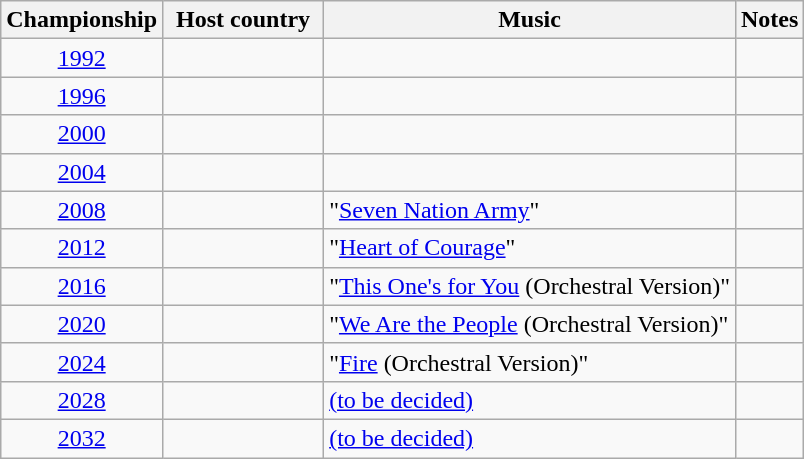<table class="wikitable sortable">
<tr>
<th><strong>Championship</strong></th>
<th width=100><strong>Host country</strong></th>
<th><strong>Music</strong></th>
<th><strong>Notes</strong></th>
</tr>
<tr>
<td align=center><a href='#'>1992</a></td>
<td></td>
<td></td>
<td></td>
</tr>
<tr>
<td align=center><a href='#'>1996</a></td>
<td></td>
<td></td>
<td></td>
</tr>
<tr>
<td align=center><a href='#'>2000</a></td>
<td><br></td>
<td></td>
<td></td>
</tr>
<tr>
<td align=center><a href='#'>2004</a></td>
<td></td>
<td></td>
<td></td>
</tr>
<tr>
<td align=center><a href='#'>2008</a></td>
<td><br></td>
<td>"<a href='#'>Seven Nation Army</a>"</td>
<td></td>
</tr>
<tr>
<td align=center><a href='#'>2012</a></td>
<td><br></td>
<td>"<a href='#'>Heart of Courage</a>"</td>
<td></td>
</tr>
<tr>
<td align=center><a href='#'>2016</a></td>
<td></td>
<td>"<a href='#'>This One's for You</a> (Orchestral Version)"</td>
<td></td>
</tr>
<tr>
<td align=center><a href='#'>2020</a></td>
<td></td>
<td>"<a href='#'>We Are the People</a> (Orchestral Version)"</td>
<td></td>
</tr>
<tr>
<td align=center><a href='#'>2024</a></td>
<td></td>
<td>"<a href='#'>Fire</a> (Orchestral Version)"</td>
<td></td>
</tr>
<tr>
<td align=center><a href='#'>2028</a></td>
<td><br></td>
<td><a href='#'>(to be decided)</a></td>
<td></td>
</tr>
<tr>
<td align=center><a href='#'>2032</a></td>
<td><br></td>
<td><a href='#'>(to be decided)</a></td>
<td></td>
</tr>
</table>
